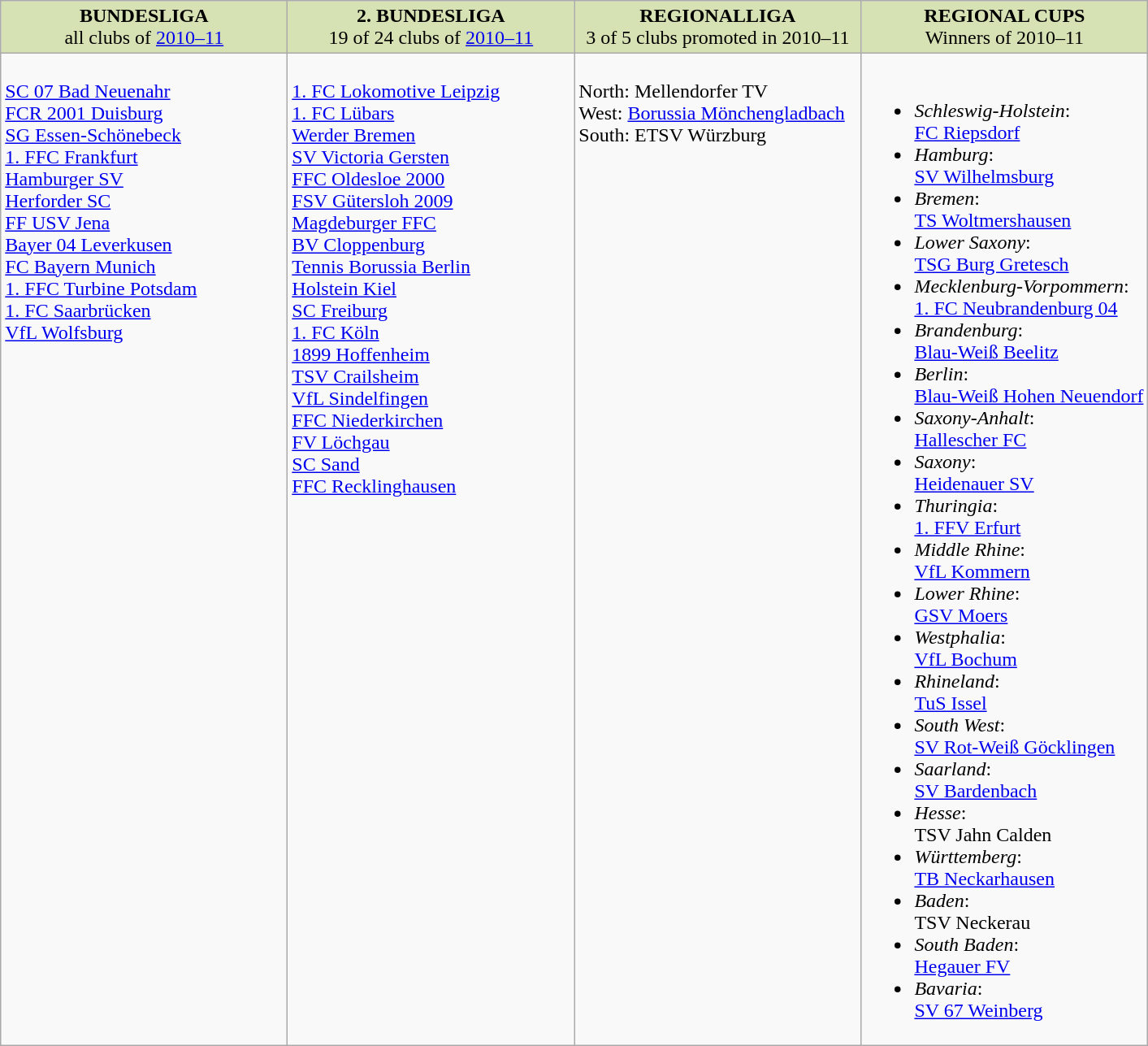<table class="wikitable">
<tr valign="top" style="background-color: #d6e2b3;">
<td style="width: 25%; text-align:center;"><strong>BUNDESLIGA</strong><br>all clubs of <a href='#'>2010–11</a></td>
<td style="width: 25%; text-align:center;"><strong>2. BUNDESLIGA</strong><br>19 of 24 clubs of <a href='#'>2010–11</a></td>
<td style="width: 25%; text-align:center;"><strong>REGIONALLIGA</strong><br> 3 of 5 clubs promoted in 2010–11</td>
<td style="width: 25%; text-align:center;"><strong>REGIONAL CUPS</strong><br>Winners of 2010–11</td>
</tr>
<tr valign="top">
<td><br><a href='#'>SC 07 Bad Neuenahr</a><br><a href='#'>FCR 2001 Duisburg</a><br><a href='#'>SG Essen-Schönebeck</a><br><a href='#'>1. FFC Frankfurt</a><br><a href='#'>Hamburger SV</a><br><a href='#'>Herforder SC</a><br><a href='#'>FF USV Jena</a><br><a href='#'>Bayer 04 Leverkusen</a><br><a href='#'>FC Bayern Munich</a><br><a href='#'>1. FFC Turbine Potsdam</a><br><a href='#'>1. FC Saarbrücken</a><br><a href='#'>VfL Wolfsburg</a>
<br></td>
<td><br><a href='#'>1. FC Lokomotive Leipzig</a><br><a href='#'>1. FC Lübars</a><br><a href='#'>Werder Bremen</a><br><a href='#'>SV Victoria Gersten</a><br><a href='#'>FFC Oldesloe 2000</a><br><a href='#'>FSV Gütersloh 2009</a><br><a href='#'>Magdeburger FFC</a><br><a href='#'>BV Cloppenburg</a><br><a href='#'>Tennis Borussia Berlin</a><br><a href='#'>Holstein Kiel</a><br><a href='#'>SC Freiburg</a><br><a href='#'>1. FC Köln</a><br><a href='#'>1899 Hoffenheim</a><br><a href='#'>TSV Crailsheim</a><br><a href='#'>VfL Sindelfingen</a><br><a href='#'>FFC Niederkirchen</a><br><a href='#'>FV Löchgau</a><br><a href='#'>SC Sand</a><br><a href='#'>FFC Recklinghausen</a></td>
<td><br>North: Mellendorfer TV<br>West: <a href='#'>Borussia Mönchengladbach</a><br>South: ETSV Würzburg</td>
<td><br><ul><li><em>Schleswig-Holstein</em>: <br><a href='#'>FC Riepsdorf</a></li><li><em>Hamburg</em>: <br><a href='#'>SV Wilhelmsburg</a></li><li><em>Bremen</em>: <br><a href='#'>TS Woltmershausen</a></li><li><em>Lower Saxony</em>: <br><a href='#'>TSG Burg Gretesch</a></li><li><em>Mecklenburg-Vorpommern</em>: <br><a href='#'>1. FC Neubrandenburg 04</a></li><li><em>Brandenburg</em>: <br><a href='#'>Blau-Weiß Beelitz</a></li><li><em>Berlin</em>: <br><a href='#'>Blau-Weiß Hohen Neuendorf</a></li><li><em>Saxony-Anhalt</em>: <br><a href='#'>Hallescher FC</a></li><li><em>Saxony</em>: <br><a href='#'>Heidenauer SV</a></li><li><em>Thuringia</em>: <br><a href='#'>1. FFV Erfurt</a></li><li><em>Middle Rhine</em>: <br><a href='#'>VfL Kommern</a></li><li><em>Lower Rhine</em>: <br><a href='#'>GSV Moers</a></li><li><em>Westphalia</em>: <br><a href='#'>VfL Bochum</a></li><li><em>Rhineland</em>: <br><a href='#'>TuS Issel</a></li><li><em>South West</em>: <br><a href='#'>SV Rot-Weiß Göcklingen</a></li><li><em>Saarland</em>: <br><a href='#'>SV Bardenbach</a></li><li><em>Hesse</em>: <br>TSV Jahn Calden</li><li><em>Württemberg</em>: <br><a href='#'>TB Neckarhausen</a></li><li><em>Baden</em>: <br>TSV Neckerau</li><li><em>South Baden</em>: <br><a href='#'>Hegauer FV</a></li><li><em>Bavaria</em>: <br><a href='#'>SV 67 Weinberg</a></li></ul></td>
</tr>
</table>
